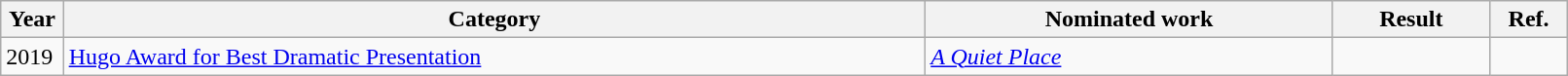<table class="wikitable" style="width:85%;">
<tr>
<th style="width:4%;">Year</th>
<th style="width:55%;">Category</th>
<th style="width:26%;">Nominated work</th>
<th style="width:10%;">Result</th>
<th width=5%>Ref.</th>
</tr>
<tr>
<td>2019</td>
<td><a href='#'>Hugo Award for Best Dramatic Presentation</a></td>
<td><em><a href='#'>A Quiet Place</a></em></td>
<td></td>
<td align="center"></td>
</tr>
</table>
